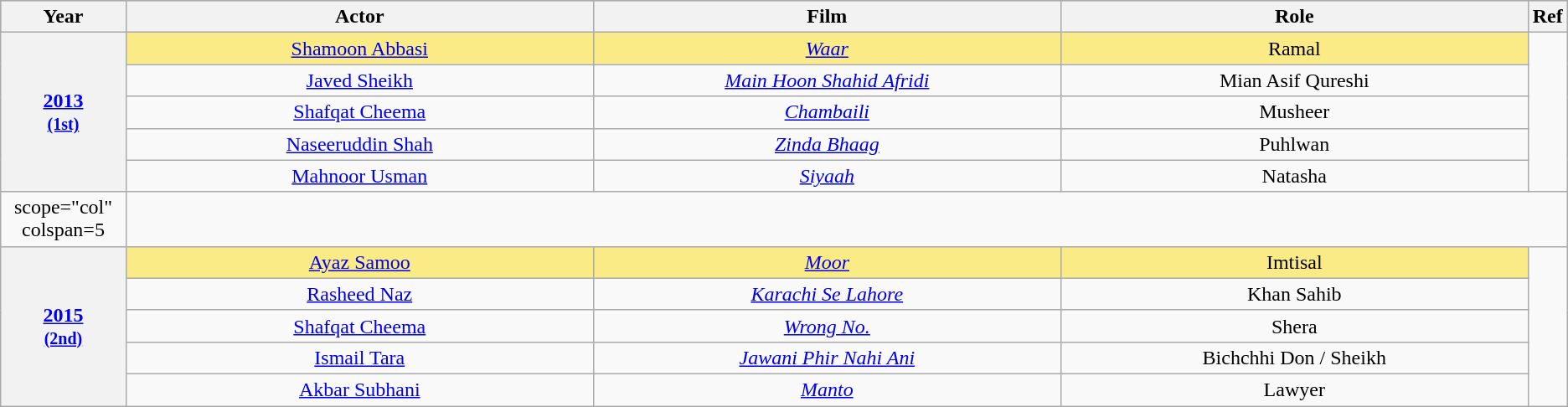<table class="wikitable" style="text-align:center;">
<tr style="background:#bebebe;">
<th scope="col" style="width:8%;">Year</th>
<th scope="col" style="width:30%;">Actor</th>
<th scope="col" style="width:30%;">Film</th>
<th scope="col" style="width:30%;">Role</th>
<th scope="col" style="width:2%;">Ref</th>
</tr>
<tr>
<th scope="row" rowspan=5 style="text-align:center"><strong><a href='#'>2013</a></strong><br><small><a href='#'>(1st)</a></small></th>
<td style="background:#FAEB86"><a href='#'>Shamoon Abbasi</a></td>
<td style="background:#FAEB86"><em><a href='#'>Waar</a></em></td>
<td style="background:#FAEB86">Ramal</td>
<td rowspan=5></td>
</tr>
<tr>
<td><a href='#'>Javed Sheikh</a></td>
<td><em><a href='#'>Main Hoon Shahid Afridi</a></em></td>
<td>Mian Asif Qureshi</td>
</tr>
<tr>
<td><a href='#'>Shafqat Cheema</a></td>
<td><em><a href='#'>Chambaili</a></em></td>
<td>Musheer</td>
</tr>
<tr>
<td><a href='#'>Naseeruddin Shah</a></td>
<td><em><a href='#'>Zinda Bhaag</a></em></td>
<td>Puhlwan</td>
</tr>
<tr>
<td><a href='#'>Mahnoor Usman</a></td>
<td><em><a href='#'>Siyaah</a></em></td>
<td>Natasha</td>
</tr>
<tr>
<td>scope="col" colspan=5 </td>
</tr>
<tr>
<th scope="row" rowspan=5 style="text-align:center"><strong><a href='#'>2015</a></strong><br><small><a href='#'>(2nd)</a></small></th>
<td style="background:#FAEB86"><a href='#'>Ayaz Samoo</a></td>
<td style="background:#FAEB86"><em><a href='#'>Moor</a></em></td>
<td style="background:#FAEB86">Imtisal</td>
<td rowspan=5></td>
</tr>
<tr>
<td><a href='#'>Rasheed Naz</a></td>
<td><em><a href='#'>Karachi Se Lahore</a></em></td>
<td>Khan Sahib</td>
</tr>
<tr>
<td><a href='#'>Shafqat Cheema</a></td>
<td><em><a href='#'>Wrong No.</a></em></td>
<td>Shera</td>
</tr>
<tr>
<td><a href='#'>Ismail Tara</a></td>
<td><em><a href='#'>Jawani Phir Nahi Ani</a></em></td>
<td>Bichchhi Don / Sheikh</td>
</tr>
<tr>
<td><a href='#'>Akbar Subhani</a></td>
<td><em><a href='#'>Manto</a></em></td>
<td>Lawyer</td>
</tr>
</table>
